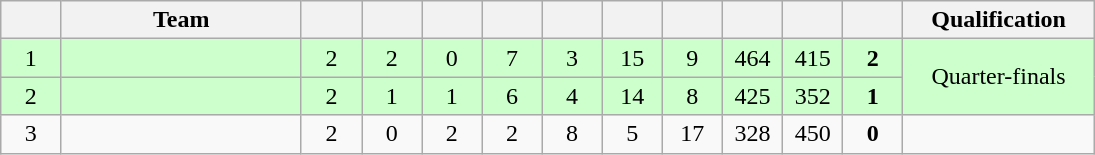<table class=wikitable style="text-align:center" width=730>
<tr>
<th width=5.5%></th>
<th width=22%>Team</th>
<th width=5.5%></th>
<th width=5.5%></th>
<th width=5.5%></th>
<th width=5.5%></th>
<th width=5.5%></th>
<th width=5.5%></th>
<th width=5.5%></th>
<th width=5.5%></th>
<th width=5.5%></th>
<th width=5.5%></th>
<th width=18%>Qualification</th>
</tr>
<tr bgcolor=ccffcc>
<td>1</td>
<td style="text-align:left"></td>
<td>2</td>
<td>2</td>
<td>0</td>
<td>7</td>
<td>3</td>
<td>15</td>
<td>9</td>
<td>464</td>
<td>415</td>
<td><strong>2</strong></td>
<td rowspan=2>Quarter-finals</td>
</tr>
<tr bgcolor=ccffcc>
<td>2</td>
<td style="text-align:left"></td>
<td>2</td>
<td>1</td>
<td>1</td>
<td>6</td>
<td>4</td>
<td>14</td>
<td>8</td>
<td>425</td>
<td>352</td>
<td><strong>1</strong></td>
</tr>
<tr>
<td>3</td>
<td style="text-align:left"></td>
<td>2</td>
<td>0</td>
<td>2</td>
<td>2</td>
<td>8</td>
<td>5</td>
<td>17</td>
<td>328</td>
<td>450</td>
<td><strong>0</strong></td>
<td></td>
</tr>
</table>
